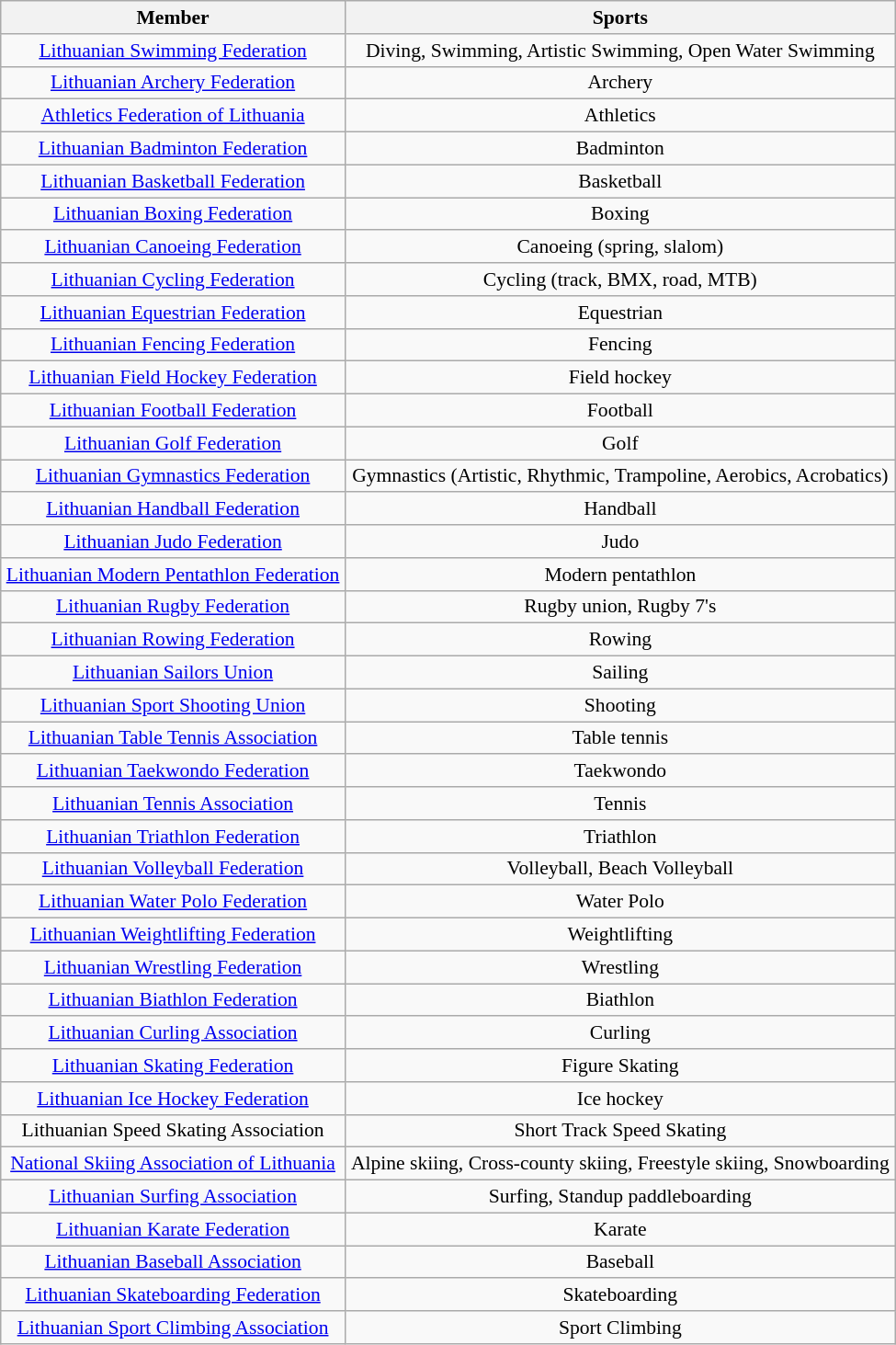<table class="wikitable collapsible collapsed" width=650 style="text-align:center; font-size:90%">
<tr>
<th>Member</th>
<th>Sports</th>
</tr>
<tr>
<td><a href='#'>Lithuanian Swimming Federation</a></td>
<td>Diving, Swimming, Artistic Swimming, Open Water Swimming</td>
</tr>
<tr>
<td><a href='#'>Lithuanian Archery Federation</a></td>
<td>Archery</td>
</tr>
<tr>
<td><a href='#'>Athletics Federation of Lithuania</a></td>
<td>Athletics</td>
</tr>
<tr>
<td><a href='#'>Lithuanian Badminton Federation</a></td>
<td>Badminton</td>
</tr>
<tr>
<td><a href='#'>Lithuanian Basketball Federation</a></td>
<td>Basketball</td>
</tr>
<tr>
<td><a href='#'>Lithuanian Boxing Federation</a></td>
<td>Boxing</td>
</tr>
<tr>
<td><a href='#'>Lithuanian Canoeing Federation</a></td>
<td>Canoeing (spring, slalom)</td>
</tr>
<tr>
<td><a href='#'>Lithuanian Cycling Federation</a></td>
<td>Cycling (track, BMX, road, MTB)</td>
</tr>
<tr>
<td><a href='#'>Lithuanian Equestrian Federation</a></td>
<td>Equestrian</td>
</tr>
<tr>
<td><a href='#'>Lithuanian Fencing Federation</a></td>
<td>Fencing</td>
</tr>
<tr>
<td><a href='#'>Lithuanian Field Hockey Federation</a></td>
<td>Field hockey</td>
</tr>
<tr>
<td><a href='#'>Lithuanian Football Federation</a></td>
<td>Football</td>
</tr>
<tr>
<td><a href='#'>Lithuanian Golf Federation</a></td>
<td>Golf</td>
</tr>
<tr>
<td><a href='#'>Lithuanian Gymnastics Federation</a></td>
<td>Gymnastics (Artistic, Rhythmic, Trampoline, Aerobics, Acrobatics)</td>
</tr>
<tr>
<td><a href='#'>Lithuanian Handball Federation</a></td>
<td>Handball</td>
</tr>
<tr>
<td><a href='#'>Lithuanian Judo Federation</a></td>
<td>Judo</td>
</tr>
<tr>
<td><a href='#'>Lithuanian Modern Pentathlon Federation</a></td>
<td>Modern pentathlon</td>
</tr>
<tr>
<td><a href='#'>Lithuanian Rugby Federation</a></td>
<td>Rugby union, Rugby 7's</td>
</tr>
<tr>
<td><a href='#'>Lithuanian Rowing Federation</a></td>
<td>Rowing</td>
</tr>
<tr>
<td><a href='#'>Lithuanian Sailors Union</a></td>
<td>Sailing</td>
</tr>
<tr>
<td><a href='#'>Lithuanian Sport Shooting Union</a></td>
<td>Shooting</td>
</tr>
<tr>
<td><a href='#'>Lithuanian Table Tennis Association</a></td>
<td>Table tennis</td>
</tr>
<tr>
<td><a href='#'>Lithuanian Taekwondo Federation</a></td>
<td>Taekwondo</td>
</tr>
<tr>
<td><a href='#'>Lithuanian Tennis Association</a></td>
<td>Tennis</td>
</tr>
<tr>
<td><a href='#'>Lithuanian Triathlon Federation</a></td>
<td>Triathlon</td>
</tr>
<tr>
<td><a href='#'>Lithuanian Volleyball Federation</a></td>
<td>Volleyball, Beach Volleyball</td>
</tr>
<tr>
<td><a href='#'>Lithuanian Water Polo Federation</a></td>
<td>Water Polo</td>
</tr>
<tr>
<td><a href='#'>Lithuanian Weightlifting Federation</a></td>
<td>Weightlifting</td>
</tr>
<tr>
<td><a href='#'>Lithuanian Wrestling Federation</a></td>
<td>Wrestling</td>
</tr>
<tr>
<td><a href='#'>Lithuanian Biathlon Federation</a></td>
<td>Biathlon</td>
</tr>
<tr>
<td><a href='#'>Lithuanian Curling Association</a></td>
<td>Curling</td>
</tr>
<tr>
<td><a href='#'>Lithuanian Skating Federation</a></td>
<td>Figure Skating</td>
</tr>
<tr>
<td><a href='#'>Lithuanian Ice Hockey Federation</a></td>
<td>Ice hockey</td>
</tr>
<tr>
<td>Lithuanian Speed Skating Association</td>
<td>Short Track Speed Skating</td>
</tr>
<tr>
<td><a href='#'>National Skiing Association of Lithuania</a></td>
<td>Alpine skiing, Cross-county skiing, Freestyle skiing, Snowboarding</td>
</tr>
<tr>
<td><a href='#'>Lithuanian Surfing Association</a></td>
<td>Surfing, Standup paddleboarding</td>
</tr>
<tr>
<td><a href='#'>Lithuanian Karate Federation</a></td>
<td>Karate</td>
</tr>
<tr>
<td><a href='#'>Lithuanian Baseball Association</a></td>
<td>Baseball</td>
</tr>
<tr>
<td><a href='#'>Lithuanian Skateboarding Federation</a></td>
<td>Skateboarding</td>
</tr>
<tr>
<td><a href='#'>Lithuanian Sport Climbing Association</a></td>
<td>Sport Climbing</td>
</tr>
</table>
